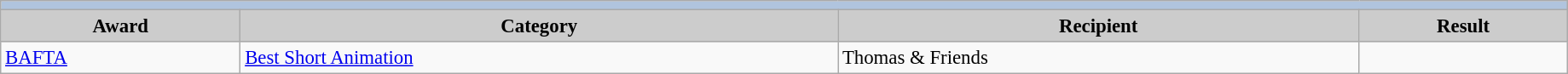<table class="wikitable" style="font-size: 95%;" width="97%" wigborder="2" cellpadding="3" background: #f9f9f9;>
<tr align="center">
<th colspan="4" style="background:#B0C4DE;"></th>
</tr>
<tr align="center">
<th style="background: #CCCCCC;">Award</th>
<th style="background: #CCCCCC;">Category</th>
<th style="background: #CCCCCC;">Recipient</th>
<th style="background: #CCCCCC;">Result</th>
</tr>
<tr>
<td><a href='#'>BAFTA</a></td>
<td rowspan="2"><a href='#'>Best Short Animation</a></td>
<td rowspan="2">Thomas & Friends</td>
<td></td>
</tr>
</table>
